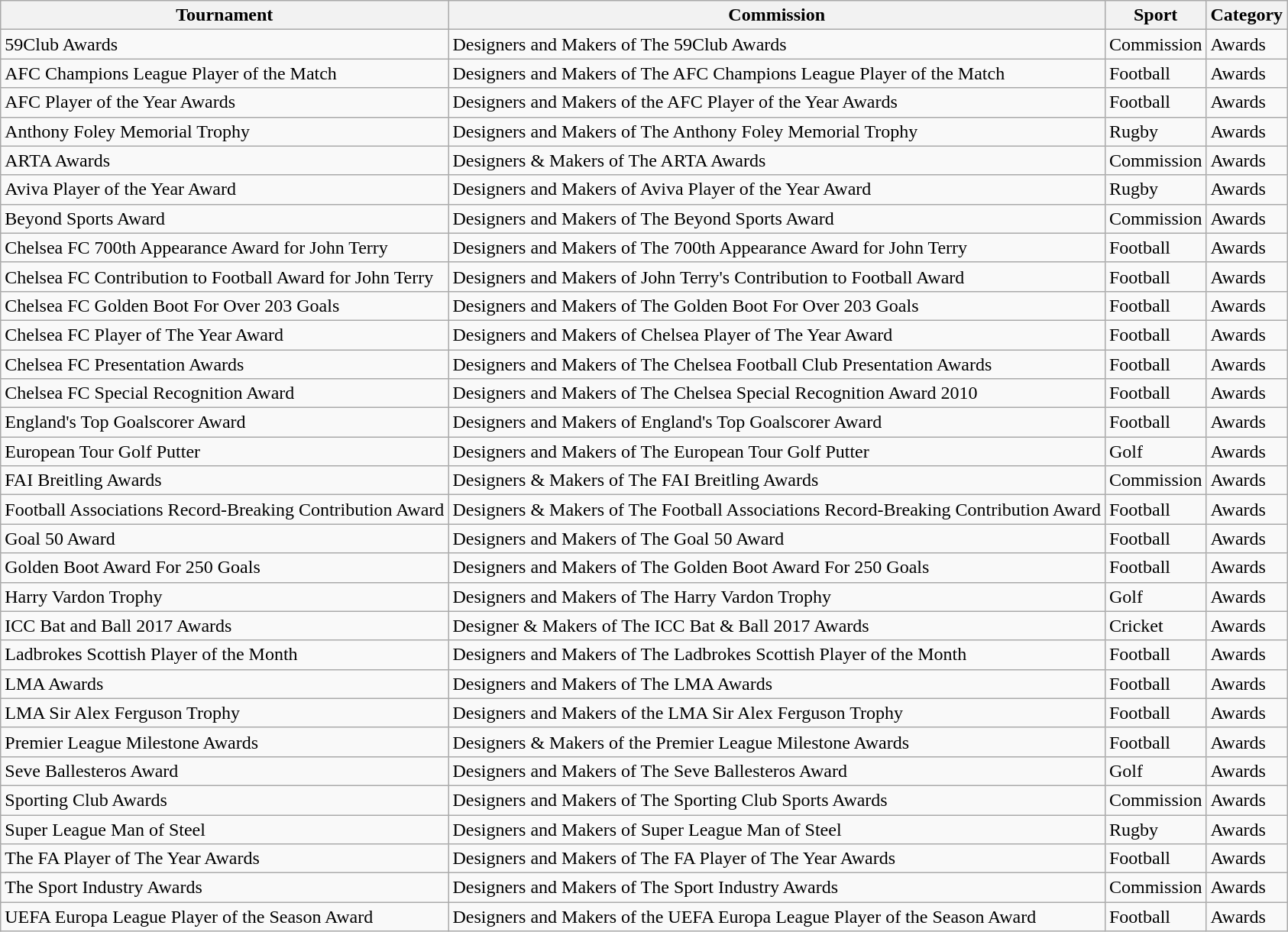<table class="wikitable">
<tr>
<th>Tournament</th>
<th>Commission</th>
<th>Sport</th>
<th>Category</th>
</tr>
<tr>
<td>59Club Awards</td>
<td>Designers and Makers of The 59Club Awards</td>
<td>Commission</td>
<td>Awards</td>
</tr>
<tr>
<td>AFC Champions League Player of the Match</td>
<td>Designers and Makers of The AFC Champions League Player of the Match</td>
<td>Football</td>
<td>Awards</td>
</tr>
<tr>
<td>AFC Player of the Year Awards</td>
<td>Designers and Makers of the AFC Player of the Year Awards</td>
<td>Football</td>
<td>Awards</td>
</tr>
<tr>
<td>Anthony Foley Memorial Trophy</td>
<td>Designers and Makers of The Anthony Foley Memorial Trophy</td>
<td>Rugby</td>
<td>Awards</td>
</tr>
<tr>
<td>ARTA Awards</td>
<td>Designers & Makers of The ARTA Awards</td>
<td>Commission</td>
<td>Awards</td>
</tr>
<tr>
<td>Aviva Player of the Year Award</td>
<td>Designers and Makers of Aviva Player of the Year Award</td>
<td>Rugby</td>
<td>Awards</td>
</tr>
<tr>
<td>Beyond Sports Award</td>
<td>Designers and Makers of The Beyond Sports Award</td>
<td>Commission</td>
<td>Awards</td>
</tr>
<tr>
<td>Chelsea FC 700th Appearance Award for John Terry</td>
<td>Designers and Makers of The 700th Appearance Award for John Terry</td>
<td>Football</td>
<td>Awards</td>
</tr>
<tr>
<td>Chelsea FC Contribution to Football Award for John Terry</td>
<td>Designers and Makers of John Terry's Contribution to Football Award</td>
<td>Football</td>
<td>Awards</td>
</tr>
<tr>
<td>Chelsea FC Golden Boot For Over 203 Goals</td>
<td>Designers and Makers of The Golden Boot For Over 203 Goals</td>
<td>Football</td>
<td>Awards</td>
</tr>
<tr>
<td>Chelsea FC Player of The Year Award</td>
<td>Designers and Makers of Chelsea Player of The Year Award</td>
<td>Football</td>
<td>Awards</td>
</tr>
<tr>
<td>Chelsea FC Presentation Awards</td>
<td>Designers and Makers of The Chelsea Football Club Presentation Awards</td>
<td>Football</td>
<td>Awards</td>
</tr>
<tr>
<td>Chelsea FC Special Recognition Award</td>
<td>Designers and Makers of The Chelsea Special Recognition Award 2010</td>
<td>Football</td>
<td>Awards</td>
</tr>
<tr>
<td>England's Top Goalscorer Award</td>
<td>Designers and Makers of England's Top Goalscorer Award</td>
<td>Football</td>
<td>Awards</td>
</tr>
<tr>
<td>European Tour Golf Putter</td>
<td>Designers and Makers of The European Tour Golf Putter</td>
<td>Golf</td>
<td>Awards</td>
</tr>
<tr>
<td>FAI Breitling Awards</td>
<td>Designers & Makers of The FAI Breitling Awards</td>
<td>Commission</td>
<td>Awards</td>
</tr>
<tr>
<td>Football Associations Record-Breaking Contribution Award</td>
<td>Designers & Makers of The Football Associations Record-Breaking Contribution Award</td>
<td>Football</td>
<td>Awards</td>
</tr>
<tr>
<td>Goal 50 Award</td>
<td>Designers and Makers of The Goal 50 Award</td>
<td>Football</td>
<td>Awards</td>
</tr>
<tr>
<td>Golden Boot Award For 250 Goals</td>
<td>Designers and Makers of The Golden Boot Award For 250 Goals</td>
<td>Football</td>
<td>Awards</td>
</tr>
<tr>
<td>Harry Vardon Trophy</td>
<td>Designers and Makers of The Harry Vardon Trophy</td>
<td>Golf</td>
<td>Awards</td>
</tr>
<tr>
<td>ICC Bat and Ball 2017 Awards</td>
<td>Designer & Makers of The ICC Bat & Ball 2017 Awards</td>
<td>Cricket</td>
<td>Awards</td>
</tr>
<tr>
<td>Ladbrokes Scottish Player of the Month</td>
<td>Designers and Makers of The Ladbrokes Scottish Player of the Month</td>
<td>Football</td>
<td>Awards</td>
</tr>
<tr>
<td>LMA Awards</td>
<td>Designers and Makers of The LMA Awards</td>
<td>Football</td>
<td>Awards</td>
</tr>
<tr>
<td>LMA Sir Alex Ferguson Trophy</td>
<td>Designers and Makers of the LMA Sir Alex Ferguson Trophy</td>
<td>Football</td>
<td>Awards</td>
</tr>
<tr>
<td>Premier League Milestone Awards</td>
<td>Designers & Makers of the Premier League Milestone Awards</td>
<td>Football</td>
<td>Awards</td>
</tr>
<tr>
<td>Seve Ballesteros Award</td>
<td>Designers and Makers of The Seve Ballesteros Award</td>
<td>Golf</td>
<td>Awards</td>
</tr>
<tr>
<td>Sporting Club Awards</td>
<td>Designers and Makers of The Sporting Club Sports Awards</td>
<td>Commission</td>
<td>Awards</td>
</tr>
<tr>
<td>Super League Man of Steel</td>
<td>Designers and Makers of Super League Man of Steel</td>
<td>Rugby</td>
<td>Awards</td>
</tr>
<tr>
<td>The FA Player of The Year Awards</td>
<td>Designers and Makers of The FA Player of The Year Awards</td>
<td>Football</td>
<td>Awards</td>
</tr>
<tr>
<td>The Sport Industry Awards</td>
<td>Designers and Makers of The Sport Industry Awards</td>
<td>Commission</td>
<td>Awards</td>
</tr>
<tr>
<td>UEFA Europa League Player of the Season Award</td>
<td>Designers and Makers of the UEFA Europa League Player of the Season Award</td>
<td>Football</td>
<td>Awards</td>
</tr>
</table>
